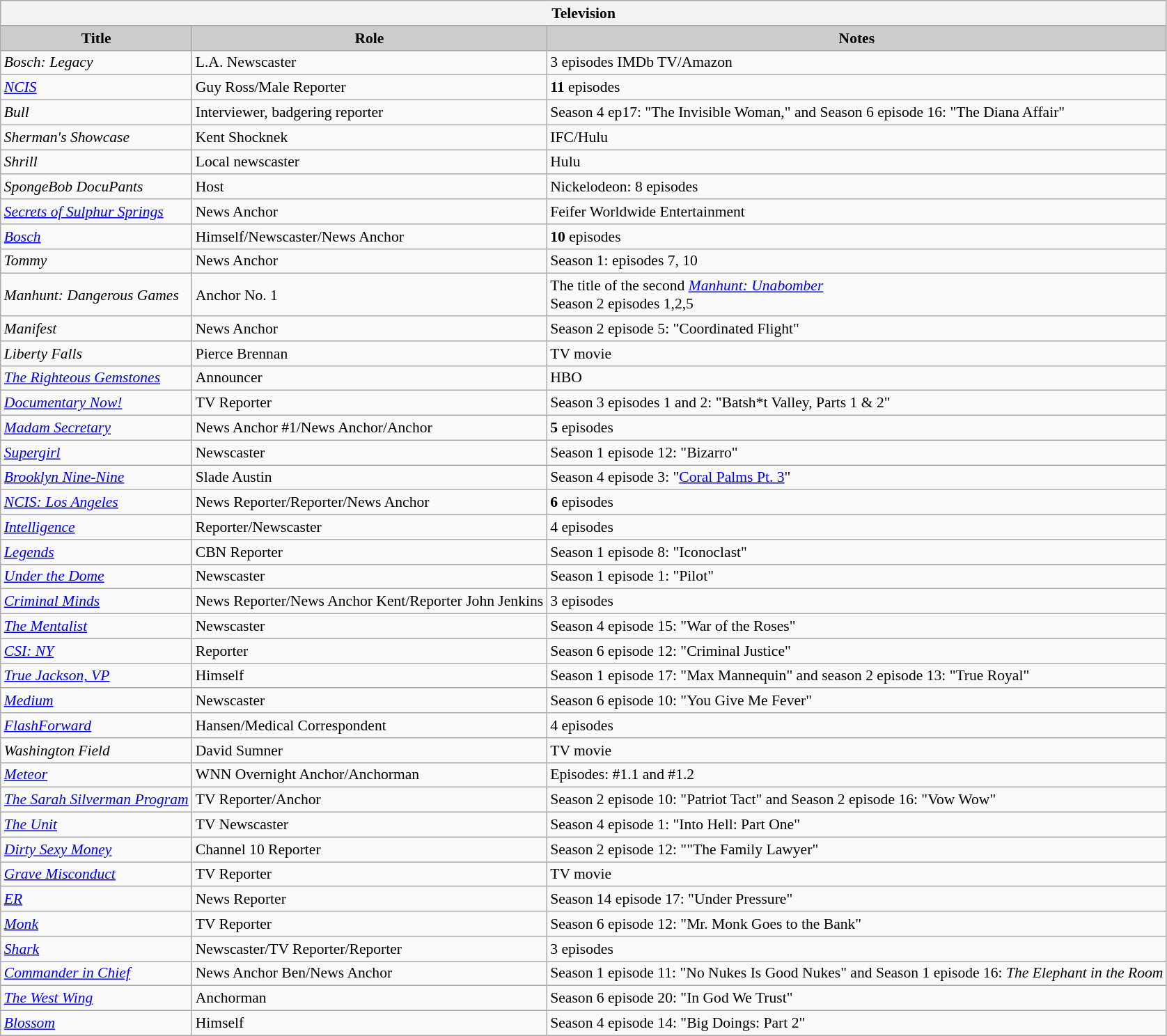<table class="wikitable" style="font-size:90%;">
<tr>
<th colspan="3">Television</th>
</tr>
<tr align="center">
<th style="background: #CCCCCC;">Title</th>
<th style="background: #CCCCCC;">Role</th>
<th style="background: #CCCCCC;">Notes</th>
</tr>
<tr>
<td><em>Bosch: Legacy</em></td>
<td>L.A. Newscaster</td>
<td>3 episodes IMDb TV/Amazon</td>
</tr>
<tr>
<td><em><a href='#'>NCIS</a></em></td>
<td>Guy Ross/Male Reporter</td>
<td><strong>11</strong> episodes</td>
</tr>
<tr>
<td><em>Bull</em></td>
<td>Interviewer, badgering reporter</td>
<td>Season 4 ep17: "The Invisible Woman," and Season 6 episode 16: "The Diana Affair"</td>
</tr>
<tr>
<td><em>Sherman's Showcase</em></td>
<td>Kent Shocknek</td>
<td>IFC/Hulu</td>
</tr>
<tr>
<td><em>Shrill</em></td>
<td>Local newscaster</td>
<td>Hulu</td>
</tr>
<tr>
<td><em>SpongeBob DocuPants</em></td>
<td>Host</td>
<td>Nickelodeon: 8 episodes</td>
</tr>
<tr>
<td><em><a href='#'>Secrets of Sulphur Springs</a></em></td>
<td>News Anchor</td>
<td>Feifer Worldwide Entertainment</td>
</tr>
<tr>
<td><em><a href='#'>Bosch</a></em></td>
<td>Himself/Newscaster/News Anchor</td>
<td><strong>10</strong> episodes</td>
</tr>
<tr>
<td><em>Tommy</em></td>
<td>News Anchor</td>
<td>Season 1: episodes 7, 10</td>
</tr>
<tr>
<td><em>Manhunt: Dangerous Games</em></td>
<td>Anchor No. 1</td>
<td>The title of the second <em><a href='#'>Manhunt: Unabomber</a></em><br> Season 2 episodes 1,2,5</td>
</tr>
<tr>
<td><em>Manifest</em></td>
<td>News Anchor</td>
<td>Season 2 episode 5: "Coordinated Flight"</td>
</tr>
<tr>
<td><em>Liberty Falls</em></td>
<td>Pierce Brennan</td>
<td>TV movie</td>
</tr>
<tr>
<td><em><a href='#'>The Righteous Gemstones</a></em></td>
<td>Announcer</td>
<td>HBO</td>
</tr>
<tr>
<td><em><a href='#'>Documentary Now!</a></em></td>
<td>TV Reporter</td>
<td>Season 3 episodes 1 and 2: "Batsh*t Valley, Parts 1 & 2"</td>
</tr>
<tr>
<td><em><a href='#'>Madam Secretary</a></em></td>
<td>News Anchor #1/News Anchor/Anchor</td>
<td><strong>5</strong> episodes</td>
</tr>
<tr>
<td><em><a href='#'>Supergirl</a></em></td>
<td>Newscaster</td>
<td>Season 1 episode 12: "Bizarro"</td>
</tr>
<tr>
<td><em><a href='#'>Brooklyn Nine-Nine</a></em></td>
<td>Slade Austin</td>
<td>Season 4 episode 3: "<a href='#'>Coral Palms Pt. 3</a>"</td>
</tr>
<tr>
<td><em><a href='#'>NCIS: Los Angeles</a></em></td>
<td>News Reporter/Reporter/News Anchor</td>
<td><strong>6</strong> episodes</td>
</tr>
<tr>
<td><em><a href='#'>Intelligence</a></em></td>
<td>Reporter/Newscaster</td>
<td>4 episodes</td>
</tr>
<tr>
<td><em><a href='#'>Legends</a></em></td>
<td>CBN Reporter</td>
<td>Season 1 episode 8: "Iconoclast"</td>
</tr>
<tr>
<td><em><a href='#'>Under the Dome</a></em></td>
<td>Newscaster</td>
<td>Season 1 episode 1: "Pilot"</td>
</tr>
<tr>
<td><em><a href='#'>Criminal Minds</a></em></td>
<td>News Reporter/News Anchor Kent/Reporter John Jenkins</td>
<td>3 episodes</td>
</tr>
<tr>
<td><em><a href='#'>The Mentalist</a></em></td>
<td>Newscaster</td>
<td>Season 4 episode 15: "War of the Roses"</td>
</tr>
<tr>
<td><em><a href='#'>CSI: NY</a></em></td>
<td>Reporter</td>
<td>Season 6 episode 12: "Criminal Justice"</td>
</tr>
<tr>
<td><em><a href='#'>True Jackson, VP</a></em></td>
<td>Himself</td>
<td>Season 1 episode 17: "Max Mannequin" and season 2 episode 13: "True Royal"</td>
</tr>
<tr>
<td><em><a href='#'>Medium</a></em></td>
<td>Newscaster</td>
<td>Season 6 episode 10: "You Give Me Fever"</td>
</tr>
<tr>
<td><em><a href='#'>FlashForward</a></em></td>
<td>Hansen/Medical Correspondent</td>
<td>4 episodes</td>
</tr>
<tr>
<td><em>Washington Field</em></td>
<td>David Sumner</td>
<td>TV movie</td>
</tr>
<tr>
<td><em><a href='#'>Meteor</a></em></td>
<td>WNN Overnight Anchor/Anchorman</td>
<td>Episodes: #1.1 and #1.2</td>
</tr>
<tr>
<td><em><a href='#'>The Sarah Silverman Program</a></em></td>
<td>TV Reporter/Anchor</td>
<td>Season 2 episode 10: "Patriot Tact" and Season 2 episode 16: "Vow Wow"</td>
</tr>
<tr>
<td><em><a href='#'>The Unit</a></em></td>
<td>TV Newscaster</td>
<td>Season 4 episode 1: "Into Hell: Part One"</td>
</tr>
<tr>
<td><em><a href='#'>Dirty Sexy Money</a></em></td>
<td>Channel 10 Reporter</td>
<td>Season 2 episode 12: ""The Family Lawyer"</td>
</tr>
<tr>
<td><em><a href='#'>Grave Misconduct</a></em></td>
<td>TV Reporter</td>
<td>TV movie</td>
</tr>
<tr>
<td><em><a href='#'>ER</a></em></td>
<td>News Reporter</td>
<td>Season 14 episode 17: "Under Pressure"</td>
</tr>
<tr>
<td><em><a href='#'>Monk</a></em></td>
<td>TV Reporter</td>
<td>Season 6 episode 12: "Mr. Monk Goes to the Bank"</td>
</tr>
<tr>
<td><em><a href='#'>Shark</a></em></td>
<td>Newscaster/TV Reporter/Reporter</td>
<td>3 episodes</td>
</tr>
<tr>
<td><em><a href='#'>Commander in Chief</a></em></td>
<td>News Anchor Ben/News Anchor</td>
<td>Season 1 episode 11: "No Nukes Is Good Nukes" and Season 1 episode 16: <em>The Elephant in the Room</em></td>
</tr>
<tr>
<td><em><a href='#'>The West Wing</a></em></td>
<td>Anchorman</td>
<td>Season 6 episode 20: "In God We Trust"</td>
</tr>
<tr>
<td><em><a href='#'>Blossom</a></em></td>
<td>Himself</td>
<td>Season 4 episode 14: "Big Doings: Part 2"</td>
</tr>
</table>
